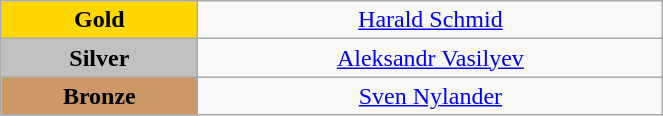<table class="wikitable" style="text-align:center; " width="35%">
<tr>
<td bgcolor="gold"><strong>Gold</strong></td>
<td><a href='#'>Harald Schmid</a><br>  <small><em></em></small></td>
</tr>
<tr>
<td bgcolor="silver"><strong>Silver</strong></td>
<td><a href='#'>Aleksandr Vasilyev</a><br>  <small><em></em></small></td>
</tr>
<tr>
<td bgcolor="CC9966"><strong>Bronze</strong></td>
<td><a href='#'>Sven Nylander</a><br>  <small><em></em></small></td>
</tr>
</table>
